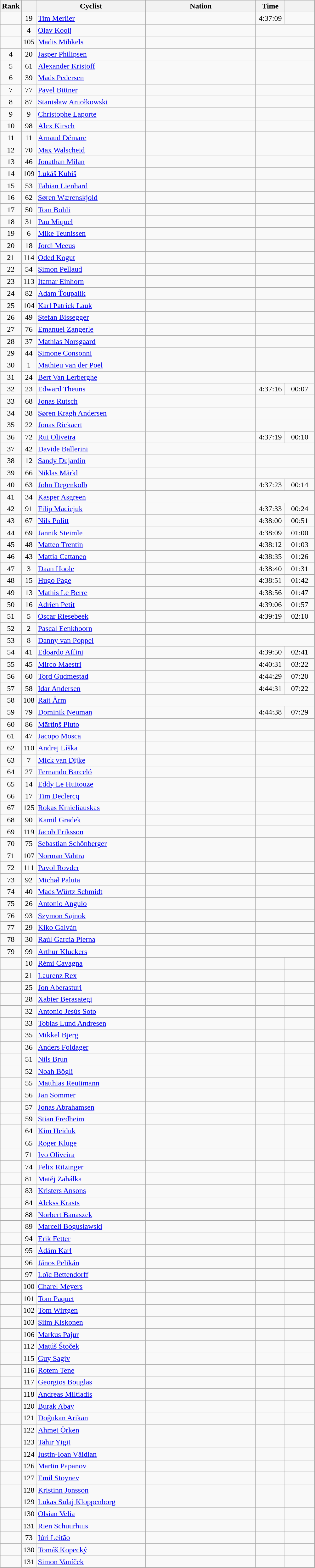<table class="wikitable sortable" style="text-align:center;">
<tr>
<th scope="col" style="width: 30px;">Rank</th>
<th scope="col" style="width: 20px;"></th>
<th scope="col" style="width: 225px;">Cyclist</th>
<th scope="col" style="width: 225px;">Nation</th>
<th scope="col" style="width: 55px;">Time</th>
<th scope="col" style="width: 55px;"></th>
</tr>
<tr>
<td></td>
<td>19</td>
<td align="left"><a href='#'>Tim Merlier</a></td>
<td align="left"></td>
<td>4:37:09</td>
<td></td>
</tr>
<tr>
<td></td>
<td>4</td>
<td align="left"><a href='#'>Olav Kooij</a></td>
<td align="left"></td>
<td colspan=2></td>
</tr>
<tr>
<td></td>
<td>105</td>
<td align="left"><a href='#'>Madis Mihkels</a></td>
<td align="left"></td>
<td colspan=2></td>
</tr>
<tr>
<td>4</td>
<td>20</td>
<td align="left"><a href='#'>Jasper Philipsen</a></td>
<td align="left"></td>
<td colspan=2></td>
</tr>
<tr>
<td>5</td>
<td>61</td>
<td align="left"><a href='#'>Alexander Kristoff</a></td>
<td align="left"></td>
<td colspan=2></td>
</tr>
<tr>
<td>6</td>
<td>39</td>
<td align="left"><a href='#'>Mads Pedersen</a></td>
<td align="left"></td>
<td colspan=2></td>
</tr>
<tr>
<td>7</td>
<td>77</td>
<td align="left"><a href='#'>Pavel Bittner</a></td>
<td align="left"></td>
<td colspan=2></td>
</tr>
<tr>
<td>8</td>
<td>87</td>
<td align="left"><a href='#'>Stanisław Aniołkowski</a></td>
<td align="left"></td>
<td colspan=2></td>
</tr>
<tr>
<td>9</td>
<td>9</td>
<td align="left"><a href='#'>Christophe Laporte</a></td>
<td align="left"></td>
<td colspan=2></td>
</tr>
<tr>
<td>10</td>
<td>98</td>
<td align="left"><a href='#'>Alex Kirsch</a></td>
<td align="left"></td>
<td colspan=2></td>
</tr>
<tr>
<td>11</td>
<td>11</td>
<td align="left"><a href='#'>Arnaud Démare</a></td>
<td align="left"></td>
<td colspan=2></td>
</tr>
<tr>
<td>12</td>
<td>70</td>
<td align="left"><a href='#'>Max Walscheid</a></td>
<td align="left"></td>
<td colspan=2></td>
</tr>
<tr>
<td>13</td>
<td>46</td>
<td align="left"><a href='#'>Jonathan Milan</a></td>
<td align="left"></td>
<td colspan=2></td>
</tr>
<tr>
<td>14</td>
<td>109</td>
<td align="left"><a href='#'>Lukáš Kubiš</a></td>
<td align="left"></td>
<td colspan=2></td>
</tr>
<tr>
<td>15</td>
<td>53</td>
<td align="left"><a href='#'>Fabian Lienhard</a></td>
<td align="left"></td>
<td colspan=2></td>
</tr>
<tr>
<td>16</td>
<td>62</td>
<td align="left"><a href='#'>Søren Wærenskjold</a></td>
<td align="left"></td>
<td colspan=2></td>
</tr>
<tr>
<td>17</td>
<td>50</td>
<td align="left"><a href='#'>Tom Bohli</a></td>
<td align="left"></td>
<td colspan=2></td>
</tr>
<tr>
<td>18</td>
<td>31</td>
<td align="left"><a href='#'>Pau Miquel</a></td>
<td align="left"></td>
<td colspan=2></td>
</tr>
<tr>
<td>19</td>
<td>6</td>
<td align="left"><a href='#'>Mike Teunissen</a></td>
<td align="left"></td>
<td colspan=2></td>
</tr>
<tr>
<td>20</td>
<td>18</td>
<td align="left"><a href='#'>Jordi Meeus</a></td>
<td align="left"></td>
<td colspan=2></td>
</tr>
<tr>
<td>21</td>
<td>114</td>
<td align="left"><a href='#'>Oded Kogut</a></td>
<td align="left"></td>
<td colspan=2></td>
</tr>
<tr>
<td>22</td>
<td>54</td>
<td align="left"><a href='#'>Simon Pellaud</a></td>
<td align="left"></td>
<td colspan=2></td>
</tr>
<tr>
<td>23</td>
<td>113</td>
<td align="left"><a href='#'>Itamar Einhorn</a></td>
<td align="left"></td>
<td colspan=2></td>
</tr>
<tr>
<td>24</td>
<td>82</td>
<td align="left"><a href='#'>Adam Ťoupalík</a></td>
<td align="left"></td>
<td colspan=2></td>
</tr>
<tr>
<td>25</td>
<td>104</td>
<td align="left"><a href='#'>Karl Patrick Lauk</a></td>
<td align="left"></td>
<td colspan=2></td>
</tr>
<tr>
<td>26</td>
<td>49</td>
<td align="left"><a href='#'>Stefan Bissegger</a></td>
<td align="left"></td>
<td colspan=2></td>
</tr>
<tr>
<td>27</td>
<td>76</td>
<td align="left"><a href='#'>Emanuel Zangerle</a></td>
<td align="left"></td>
<td colspan=2></td>
</tr>
<tr>
<td>28</td>
<td>37</td>
<td align="left"><a href='#'>Mathias Norsgaard</a></td>
<td align="left"></td>
<td colspan=2></td>
</tr>
<tr>
<td>29</td>
<td>44</td>
<td align="left"><a href='#'>Simone Consonni</a></td>
<td align="left"></td>
<td colspan=2></td>
</tr>
<tr>
<td>30</td>
<td>1</td>
<td align="left"><a href='#'>Mathieu van der Poel</a></td>
<td align="left"></td>
<td colspan=2></td>
</tr>
<tr>
<td>31</td>
<td>24</td>
<td align="left"><a href='#'>Bert Van Lerberghe</a></td>
<td align="left"></td>
<td colspan=2></td>
</tr>
<tr>
<td>32</td>
<td>23</td>
<td align="left"><a href='#'>Edward Theuns</a></td>
<td align="left"></td>
<td>4:37:16</td>
<td>00:07</td>
</tr>
<tr>
<td>33</td>
<td>68</td>
<td align="left"><a href='#'>Jonas Rutsch</a></td>
<td align="left"></td>
<td colspan=2></td>
</tr>
<tr>
<td>34</td>
<td>38</td>
<td align="left"><a href='#'>Søren Kragh Andersen</a></td>
<td align="left"></td>
<td colspan=2></td>
</tr>
<tr>
<td>35</td>
<td>22</td>
<td align="left"><a href='#'>Jonas Rickaert</a></td>
<td align="left"></td>
<td colspan=2></td>
</tr>
<tr>
<td>36</td>
<td>72</td>
<td align="left"><a href='#'>Rui Oliveira</a></td>
<td align="left"></td>
<td>4:37:19</td>
<td>00:10</td>
</tr>
<tr>
<td>37</td>
<td>42</td>
<td align="left"><a href='#'>Davide Ballerini</a></td>
<td align="left"></td>
<td colspan=2></td>
</tr>
<tr>
<td>38</td>
<td>12</td>
<td align="left"><a href='#'>Sandy Dujardin</a></td>
<td align="left"></td>
<td colspan=2></td>
</tr>
<tr>
<td>39</td>
<td>66</td>
<td align="left"><a href='#'>Niklas Märkl</a></td>
<td align="left"></td>
<td colspan=2></td>
</tr>
<tr>
<td>40</td>
<td>63</td>
<td align="left"><a href='#'>John Degenkolb</a></td>
<td align="left"></td>
<td>4:37:23</td>
<td>00:14</td>
</tr>
<tr>
<td>41</td>
<td>34</td>
<td align="left"><a href='#'>Kasper Asgreen</a></td>
<td align="left"></td>
<td colspan=2></td>
</tr>
<tr>
<td>42</td>
<td>91</td>
<td align="left"><a href='#'>Filip Maciejuk</a></td>
<td align="left"></td>
<td>4:37:33</td>
<td>00:24</td>
</tr>
<tr>
<td>43</td>
<td>67</td>
<td align="left"><a href='#'>Nils Politt</a></td>
<td align="left"></td>
<td>4:38:00</td>
<td>00:51</td>
</tr>
<tr>
<td>44</td>
<td>69</td>
<td align="left"><a href='#'>Jannik Steimle</a></td>
<td align="left"></td>
<td>4:38:09</td>
<td>01:00</td>
</tr>
<tr>
<td>45</td>
<td>48</td>
<td align="left"><a href='#'>Matteo Trentin</a></td>
<td align="left"></td>
<td>4:38:12</td>
<td>01:03</td>
</tr>
<tr>
<td>46</td>
<td>43</td>
<td align="left"><a href='#'>Mattia Cattaneo</a></td>
<td align="left"></td>
<td>4:38:35</td>
<td>01:26</td>
</tr>
<tr>
<td>47</td>
<td>3</td>
<td align="left"><a href='#'>Daan Hoole</a></td>
<td align="left"></td>
<td>4:38:40</td>
<td>01:31</td>
</tr>
<tr>
<td>48</td>
<td>15</td>
<td align="left"><a href='#'>Hugo Page</a></td>
<td align="left"></td>
<td>4:38:51</td>
<td>01:42</td>
</tr>
<tr>
<td>49</td>
<td>13</td>
<td align="left"><a href='#'>Mathis Le Berre</a></td>
<td align="left"></td>
<td>4:38:56</td>
<td>01:47</td>
</tr>
<tr>
<td>50</td>
<td>16</td>
<td align="left"><a href='#'>Adrien Petit</a></td>
<td align="left"></td>
<td>4:39:06</td>
<td>01:57</td>
</tr>
<tr>
<td>51</td>
<td>5</td>
<td align="left"><a href='#'>Oscar Riesebeek</a></td>
<td align="left"></td>
<td>4:39:19</td>
<td>02:10</td>
</tr>
<tr>
<td>52</td>
<td>2</td>
<td align="left"><a href='#'>Pascal Eenkhoorn</a></td>
<td align="left"></td>
<td colspan=2></td>
</tr>
<tr>
<td>53</td>
<td>8</td>
<td align="left"><a href='#'>Danny van Poppel</a></td>
<td align="left"></td>
<td colspan=2></td>
</tr>
<tr>
<td>54</td>
<td>41</td>
<td align="left"><a href='#'>Edoardo Affini</a></td>
<td align="left"></td>
<td>4:39:50</td>
<td>02:41</td>
</tr>
<tr>
<td>55</td>
<td>45</td>
<td align="left"><a href='#'>Mirco Maestri</a></td>
<td align="left"></td>
<td>4:40:31</td>
<td>03:22</td>
</tr>
<tr>
<td>56</td>
<td>60</td>
<td align="left"><a href='#'>Tord Gudmestad</a></td>
<td align="left"></td>
<td>4:44:29</td>
<td>07:20</td>
</tr>
<tr>
<td>57</td>
<td>58</td>
<td align="left"><a href='#'>Idar Andersen</a></td>
<td align="left"></td>
<td>4:44:31</td>
<td>07:22</td>
</tr>
<tr>
<td>58</td>
<td>108</td>
<td align="left"><a href='#'>Rait Ärm</a></td>
<td align="left"></td>
<td colspan=2></td>
</tr>
<tr>
<td>59</td>
<td>79</td>
<td align="left"><a href='#'>Dominik Neuman</a></td>
<td align="left"></td>
<td>4:44:38</td>
<td>07:29</td>
</tr>
<tr>
<td>60</td>
<td>86</td>
<td align="left"><a href='#'>Mārtiņš Pluto</a></td>
<td align="left"></td>
<td colspan=2></td>
</tr>
<tr>
<td>61</td>
<td>47</td>
<td align="left"><a href='#'>Jacopo Mosca</a></td>
<td align="left"></td>
<td colspan=2></td>
</tr>
<tr>
<td>62</td>
<td>110</td>
<td align="left"><a href='#'>Andrej Líška</a></td>
<td align="left"></td>
<td colspan=2></td>
</tr>
<tr>
<td>63</td>
<td>7</td>
<td align="left"><a href='#'>Mick van Dijke</a></td>
<td align="left"></td>
<td colspan=2></td>
</tr>
<tr>
<td>64</td>
<td>27</td>
<td align="left"><a href='#'>Fernando Barceló</a></td>
<td align="left"></td>
<td colspan=2></td>
</tr>
<tr>
<td>65</td>
<td>14</td>
<td align="left"><a href='#'>Eddy Le Huitouze</a></td>
<td align="left"></td>
<td colspan=2></td>
</tr>
<tr>
<td>66</td>
<td>17</td>
<td align="left"><a href='#'>Tim Declercq</a></td>
<td align="left"></td>
<td colspan=2></td>
</tr>
<tr>
<td>67</td>
<td>125</td>
<td align="left"><a href='#'>Rokas Kmieliauskas</a></td>
<td align="left"></td>
<td colspan=2></td>
</tr>
<tr>
<td>68</td>
<td>90</td>
<td align="left"><a href='#'>Kamil Gradek</a></td>
<td align="left"></td>
<td colspan=2></td>
</tr>
<tr>
<td>69</td>
<td>119</td>
<td align="left"><a href='#'>Jacob Eriksson</a></td>
<td align="left"></td>
<td colspan=2></td>
</tr>
<tr>
<td>70</td>
<td>75</td>
<td align="left"><a href='#'>Sebastian Schönberger</a></td>
<td align="left"></td>
<td colspan=2></td>
</tr>
<tr>
<td>71</td>
<td>107</td>
<td align="left"><a href='#'>Norman Vahtra</a></td>
<td align="left"></td>
<td colspan=2></td>
</tr>
<tr>
<td>72</td>
<td>111</td>
<td align="left"><a href='#'>Pavol Rovder</a></td>
<td align="left"></td>
<td colspan=2></td>
</tr>
<tr>
<td>73</td>
<td>92</td>
<td align="left"><a href='#'>Michał Paluta</a></td>
<td align="left"></td>
<td colspan=2></td>
</tr>
<tr>
<td>74</td>
<td>40</td>
<td align="left"><a href='#'>Mads Würtz Schmidt</a></td>
<td align="left"></td>
<td colspan=2></td>
</tr>
<tr>
<td>75</td>
<td>26</td>
<td align="left"><a href='#'>Antonio Angulo</a></td>
<td align="left"></td>
<td colspan=2></td>
</tr>
<tr>
<td>76</td>
<td>93</td>
<td align="left"><a href='#'>Szymon Sajnok</a></td>
<td align="left"></td>
<td colspan=2></td>
</tr>
<tr>
<td>77</td>
<td>29</td>
<td align="left"><a href='#'>Kiko Galván</a></td>
<td align="left"></td>
<td colspan=2></td>
</tr>
<tr>
<td>78</td>
<td>30</td>
<td align="left"><a href='#'>Raúl García Pierna</a></td>
<td align="left"></td>
<td colspan=2></td>
</tr>
<tr>
<td>79</td>
<td>99</td>
<td align="left"><a href='#'>Arthur Kluckers</a></td>
<td align="left"></td>
<td colspan=2></td>
</tr>
<tr>
<td></td>
<td>10</td>
<td align="left"><a href='#'>Rémi Cavagna</a></td>
<td align="left"></td>
<td></td>
<td></td>
</tr>
<tr>
<td></td>
<td>21</td>
<td align="left"><a href='#'>Laurenz Rex</a></td>
<td align="left"></td>
<td></td>
<td></td>
</tr>
<tr>
<td></td>
<td>25</td>
<td align="left"><a href='#'>Jon Aberasturi</a></td>
<td align="left"></td>
<td></td>
<td></td>
</tr>
<tr>
<td></td>
<td>28</td>
<td align="left"><a href='#'>Xabier Berasategi</a></td>
<td align="left"></td>
<td></td>
<td></td>
</tr>
<tr>
<td></td>
<td>32</td>
<td align="left"><a href='#'>Antonio Jesús Soto</a></td>
<td align="left"></td>
<td></td>
<td></td>
</tr>
<tr>
<td></td>
<td>33</td>
<td align="left"><a href='#'>Tobias Lund Andresen</a></td>
<td align="left"></td>
<td></td>
<td></td>
</tr>
<tr>
<td></td>
<td>35</td>
<td align="left"><a href='#'>Mikkel Bjerg</a></td>
<td align="left"></td>
<td></td>
<td></td>
</tr>
<tr>
<td></td>
<td>36</td>
<td align="left"><a href='#'>Anders Foldager</a></td>
<td align="left"></td>
<td></td>
<td></td>
</tr>
<tr>
<td></td>
<td>51</td>
<td align="left"><a href='#'>Nils Brun</a></td>
<td align="left"></td>
<td></td>
<td></td>
</tr>
<tr>
<td></td>
<td>52</td>
<td align="left"><a href='#'>Noah Bögli</a></td>
<td align="left"></td>
<td></td>
<td></td>
</tr>
<tr>
<td></td>
<td>55</td>
<td align="left"><a href='#'>Matthias Reutimann</a></td>
<td align="left"></td>
<td></td>
<td></td>
</tr>
<tr>
<td></td>
<td>56</td>
<td align="left"><a href='#'>Jan Sommer</a></td>
<td align="left"></td>
<td></td>
<td></td>
</tr>
<tr>
<td></td>
<td>57</td>
<td align="left"><a href='#'>Jonas Abrahamsen</a></td>
<td align="left"></td>
<td></td>
<td></td>
</tr>
<tr>
<td></td>
<td>59</td>
<td align="left"><a href='#'>Stian Fredheim</a></td>
<td align="left"></td>
<td></td>
<td></td>
</tr>
<tr>
<td></td>
<td>64</td>
<td align="left"><a href='#'>Kim Heiduk</a></td>
<td align="left"></td>
<td></td>
<td></td>
</tr>
<tr>
<td></td>
<td>65</td>
<td align="left"><a href='#'>Roger Kluge</a></td>
<td align="left"></td>
<td></td>
<td></td>
</tr>
<tr>
<td></td>
<td>71</td>
<td align="left"><a href='#'>Ivo Oliveira</a></td>
<td align="left"></td>
<td></td>
<td></td>
</tr>
<tr>
<td></td>
<td>74</td>
<td align="left"><a href='#'>Felix Ritzinger</a></td>
<td align="left"></td>
<td></td>
<td></td>
</tr>
<tr>
<td></td>
<td>81</td>
<td align="left"><a href='#'>Matěj Zahálka</a></td>
<td align="left"></td>
<td></td>
<td></td>
</tr>
<tr>
<td></td>
<td>83</td>
<td align="left"><a href='#'>Kristers Ansons</a></td>
<td align="left"></td>
<td></td>
<td></td>
</tr>
<tr>
<td></td>
<td>84</td>
<td align="left"><a href='#'>Alekss Krasts</a></td>
<td align="left"></td>
<td></td>
<td></td>
</tr>
<tr>
<td></td>
<td>88</td>
<td align="left"><a href='#'>Norbert Banaszek</a></td>
<td align="left"></td>
<td></td>
<td></td>
</tr>
<tr>
<td></td>
<td>89</td>
<td align="left"><a href='#'>Marceli Bogusławski</a></td>
<td align="left"></td>
<td></td>
<td></td>
</tr>
<tr>
<td></td>
<td>94</td>
<td align="left"><a href='#'>Erik Fetter</a></td>
<td align="left"></td>
<td></td>
<td></td>
</tr>
<tr>
<td></td>
<td>95</td>
<td align="left"><a href='#'>Ádám Karl</a></td>
<td align="left"></td>
<td></td>
<td></td>
</tr>
<tr>
<td></td>
<td>96</td>
<td align="left"><a href='#'>János Pelikán</a></td>
<td align="left"></td>
<td></td>
<td></td>
</tr>
<tr>
<td></td>
<td>97</td>
<td align="left"><a href='#'>Loïc Bettendorff</a></td>
<td align="left"></td>
<td></td>
<td></td>
</tr>
<tr>
<td></td>
<td>100</td>
<td align="left"><a href='#'>Charel Meyers</a></td>
<td align="left"></td>
<td></td>
<td></td>
</tr>
<tr>
<td></td>
<td>101</td>
<td align="left"><a href='#'>Tom Paquet</a></td>
<td align="left"></td>
<td></td>
<td></td>
</tr>
<tr>
<td></td>
<td>102</td>
<td align="left"><a href='#'>Tom Wirtgen</a></td>
<td align="left"></td>
<td></td>
<td></td>
</tr>
<tr>
<td></td>
<td>103</td>
<td align="left"><a href='#'>Siim Kiskonen</a></td>
<td align="left"></td>
<td></td>
<td></td>
</tr>
<tr>
<td></td>
<td>106</td>
<td align="left"><a href='#'>Markus Pajur</a></td>
<td align="left"></td>
<td></td>
<td></td>
</tr>
<tr>
<td></td>
<td>112</td>
<td align="left"><a href='#'>Matúš Štoček</a></td>
<td align="left"></td>
<td></td>
<td></td>
</tr>
<tr>
<td></td>
<td>115</td>
<td align="left"><a href='#'>Guy Sagiv</a></td>
<td align="left"></td>
<td></td>
<td></td>
</tr>
<tr>
<td></td>
<td>116</td>
<td align="left"><a href='#'>Rotem Tene</a></td>
<td align="left"></td>
<td></td>
<td></td>
</tr>
<tr>
<td></td>
<td>117</td>
<td align="left"><a href='#'>Georgios Bouglas</a></td>
<td align="left"></td>
<td></td>
<td></td>
</tr>
<tr>
<td></td>
<td>118</td>
<td align="left"><a href='#'>Andreas Miltiadis</a></td>
<td align="left"></td>
<td></td>
<td></td>
</tr>
<tr>
<td></td>
<td>120</td>
<td align="left"><a href='#'>Burak Abay</a></td>
<td align="left"></td>
<td></td>
<td></td>
</tr>
<tr>
<td></td>
<td>121</td>
<td align="left"><a href='#'>Doğukan Arikan</a></td>
<td align="left"></td>
<td></td>
<td></td>
</tr>
<tr>
<td></td>
<td>122</td>
<td align="left"><a href='#'>Ahmet Örken</a></td>
<td align="left"></td>
<td></td>
<td></td>
</tr>
<tr>
<td></td>
<td>123</td>
<td align="left"><a href='#'>Tahir Yigit</a></td>
<td align="left"></td>
<td></td>
<td></td>
</tr>
<tr>
<td></td>
<td>124</td>
<td align="left"><a href='#'>Iustin-Ioan Văidian</a></td>
<td align="left"></td>
<td></td>
<td></td>
</tr>
<tr>
<td></td>
<td>126</td>
<td align="left"><a href='#'>Martin Papanov</a></td>
<td align="left"></td>
<td></td>
<td></td>
</tr>
<tr>
<td></td>
<td>127</td>
<td align="left"><a href='#'>Emil Stoynev</a></td>
<td align="left"></td>
<td></td>
<td></td>
</tr>
<tr>
<td></td>
<td>128</td>
<td align="left"><a href='#'>Kristinn Jonsson</a></td>
<td align="left"></td>
<td></td>
<td></td>
</tr>
<tr>
<td></td>
<td>129</td>
<td align="left"><a href='#'>Lukas Sulaj Kloppenborg</a></td>
<td align="left"></td>
<td></td>
<td></td>
</tr>
<tr>
<td></td>
<td>130</td>
<td align="left"><a href='#'>Olsian Velia</a></td>
<td align="left"></td>
<td></td>
<td></td>
</tr>
<tr>
<td></td>
<td>131</td>
<td align="left"><a href='#'>Rien Schuurhuis</a></td>
<td align="left"></td>
<td></td>
<td></td>
</tr>
<tr>
<td></td>
<td>73</td>
<td align="left"><a href='#'>Iúri Leitão</a></td>
<td align="left"></td>
<td></td>
<td></td>
</tr>
<tr>
<td></td>
<td>130</td>
<td align="left"><a href='#'>Tomáš Kopecký</a></td>
<td align="left"></td>
<td></td>
<td></td>
</tr>
<tr>
<td></td>
<td>131</td>
<td align="left"><a href='#'>Simon Vaníček</a></td>
<td align="left"></td>
<td></td>
<td></td>
</tr>
</table>
